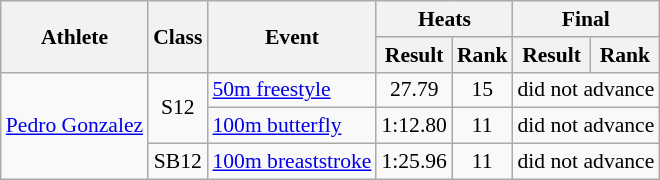<table class=wikitable style="font-size:90%">
<tr>
<th rowspan="2">Athlete</th>
<th rowspan="2">Class</th>
<th rowspan="2">Event</th>
<th colspan="2">Heats</th>
<th colspan="2">Final</th>
</tr>
<tr>
<th>Result</th>
<th>Rank</th>
<th>Result</th>
<th>Rank</th>
</tr>
<tr>
<td rowspan="3"><a href='#'>Pedro Gonzalez</a></td>
<td rowspan="2" style="text-align:center;">S12</td>
<td><a href='#'>50m freestyle</a></td>
<td style="text-align:center;">27.79</td>
<td style="text-align:center;">15</td>
<td style="text-align:center;" colspan="2">did not advance</td>
</tr>
<tr>
<td><a href='#'>100m butterfly</a></td>
<td style="text-align:center;">1:12.80</td>
<td style="text-align:center;">11</td>
<td style="text-align:center;" colspan="2">did not advance</td>
</tr>
<tr>
<td style="text-align:center;">SB12</td>
<td><a href='#'>100m breaststroke</a></td>
<td style="text-align:center;">1:25.96</td>
<td style="text-align:center;">11</td>
<td style="text-align:center;" colspan="2">did not advance</td>
</tr>
</table>
